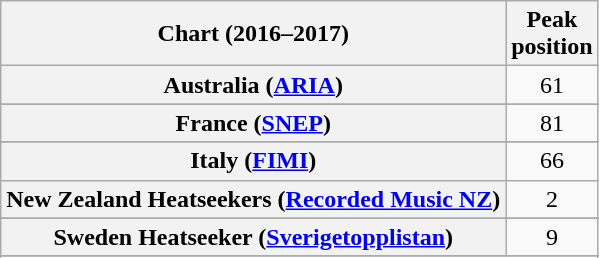<table class="wikitable sortable plainrowheaders" style="text-align:center">
<tr>
<th scope="col">Chart (2016–2017)</th>
<th scope="col">Peak<br>position</th>
</tr>
<tr>
<th scope="row">Australia (<a href='#'>ARIA</a>)</th>
<td>61</td>
</tr>
<tr>
</tr>
<tr>
</tr>
<tr>
</tr>
<tr>
<th scope="row">France (<a href='#'>SNEP</a>)</th>
<td>81</td>
</tr>
<tr>
</tr>
<tr>
<th scope="row">Italy (<a href='#'>FIMI</a>)</th>
<td>66</td>
</tr>
<tr>
<th scope="row">New Zealand Heatseekers (<a href='#'>Recorded Music NZ</a>)</th>
<td>2</td>
</tr>
<tr>
</tr>
<tr>
</tr>
<tr>
</tr>
<tr>
<th scope="row">Sweden Heatseeker (<a href='#'>Sverigetopplistan</a>)</th>
<td>9</td>
</tr>
<tr>
</tr>
<tr>
</tr>
<tr>
</tr>
<tr>
</tr>
<tr>
</tr>
</table>
